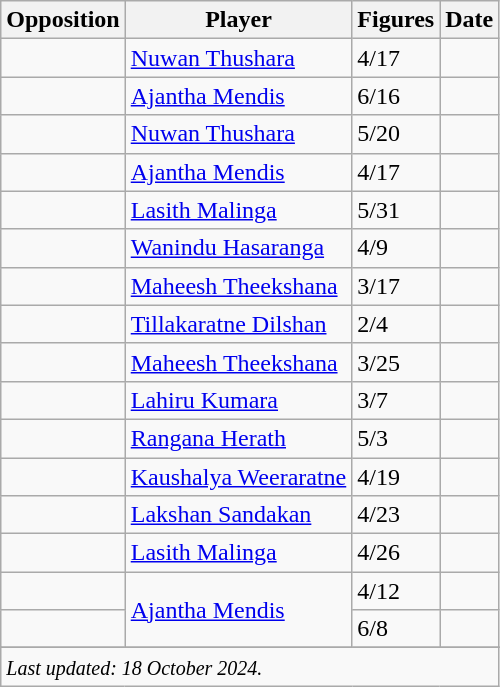<table class="wikitable sortable">
<tr>
<th>Opposition</th>
<th>Player</th>
<th>Figures</th>
<th>Date</th>
</tr>
<tr>
<td></td>
<td><a href='#'>Nuwan Thushara</a> </td>
<td>4/17</td>
<td></td>
</tr>
<tr>
<td></td>
<td><a href='#'>Ajantha Mendis</a></td>
<td>6/16</td>
<td></td>
</tr>
<tr>
<td></td>
<td><a href='#'>Nuwan Thushara</a> </td>
<td>5/20</td>
<td></td>
</tr>
<tr>
<td></td>
<td><a href='#'>Ajantha Mendis</a></td>
<td>4/17</td>
<td></td>
</tr>
<tr>
<td></td>
<td><a href='#'>Lasith Malinga</a></td>
<td>5/31</td>
<td> </td>
</tr>
<tr>
<td></td>
<td><a href='#'>Wanindu Hasaranga</a> </td>
<td>4/9</td>
<td></td>
</tr>
<tr>
<td></td>
<td><a href='#'>Maheesh Theekshana</a> </td>
<td>3/17</td>
<td> </td>
</tr>
<tr>
<td></td>
<td><a href='#'>Tillakaratne Dilshan</a></td>
<td>2/4</td>
<td> </td>
</tr>
<tr>
<td></td>
<td><a href='#'>Maheesh Theekshana</a> </td>
<td>3/25</td>
<td> </td>
</tr>
<tr>
<td></td>
<td><a href='#'>Lahiru Kumara</a> </td>
<td>3/7</td>
<td> </td>
</tr>
<tr>
<td></td>
<td><a href='#'>Rangana Herath</a></td>
<td>5/3</td>
<td> </td>
</tr>
<tr>
<td></td>
<td><a href='#'>Kaushalya Weeraratne</a></td>
<td>4/19</td>
<td></td>
</tr>
<tr>
<td></td>
<td><a href='#'>Lakshan Sandakan</a></td>
<td>4/23</td>
<td></td>
</tr>
<tr>
<td></td>
<td><a href='#'>Lasith Malinga</a></td>
<td>4/26</td>
<td></td>
</tr>
<tr>
<td></td>
<td rowspan=2><a href='#'>Ajantha Mendis</a></td>
<td>4/12</td>
<td> </td>
</tr>
<tr>
<td></td>
<td>6/8</td>
<td></td>
</tr>
<tr>
</tr>
<tr class=sortbottom>
<td colspan=5><small><em>Last updated: 18 October 2024.</em></small></td>
</tr>
</table>
